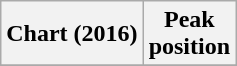<table class="wikitable plainrowheaders" style="text-align:center">
<tr>
<th scope="col">Chart (2016)</th>
<th scope="col">Peak<br>position</th>
</tr>
<tr>
</tr>
</table>
